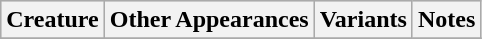<table class="wikitable">
<tr bgcolor="#CCCCCC">
<th>Creature</th>
<th>Other Appearances</th>
<th>Variants</th>
<th>Notes</th>
</tr>
<tr>
</tr>
</table>
